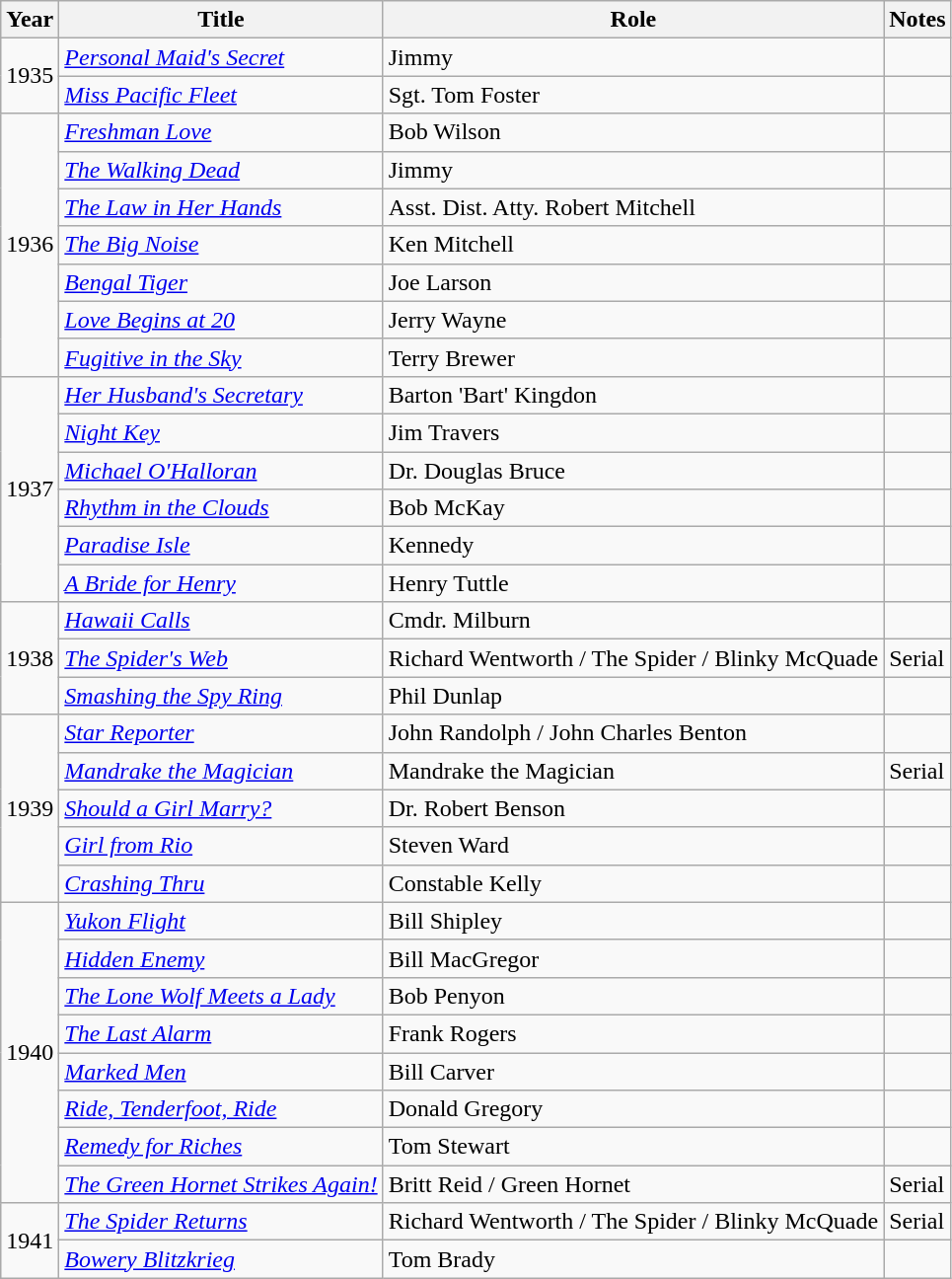<table class="wikitable">
<tr>
<th>Year</th>
<th>Title</th>
<th>Role</th>
<th>Notes</th>
</tr>
<tr>
<td rowspan=2>1935</td>
<td><em><a href='#'>Personal Maid's Secret</a></em></td>
<td>Jimmy</td>
<td></td>
</tr>
<tr>
<td><em><a href='#'>Miss Pacific Fleet</a></em></td>
<td>Sgt. Tom Foster</td>
<td></td>
</tr>
<tr>
<td rowspan=7>1936</td>
<td><em><a href='#'>Freshman Love</a></em></td>
<td>Bob Wilson</td>
<td></td>
</tr>
<tr>
<td><em><a href='#'>The Walking Dead</a></em></td>
<td>Jimmy</td>
<td></td>
</tr>
<tr>
<td><em><a href='#'>The Law in Her Hands</a></em></td>
<td>Asst. Dist. Atty. Robert Mitchell</td>
<td></td>
</tr>
<tr>
<td><em><a href='#'>The Big Noise</a></em></td>
<td>Ken Mitchell</td>
<td></td>
</tr>
<tr>
<td><em><a href='#'>Bengal Tiger</a></em></td>
<td>Joe Larson</td>
<td></td>
</tr>
<tr>
<td><em><a href='#'>Love Begins at 20</a></em></td>
<td>Jerry Wayne</td>
<td></td>
</tr>
<tr>
<td><em><a href='#'>Fugitive in the Sky</a></em></td>
<td>Terry Brewer</td>
<td></td>
</tr>
<tr>
<td rowspan=6>1937</td>
<td><em><a href='#'>Her Husband's Secretary</a></em></td>
<td>Barton 'Bart' Kingdon</td>
<td></td>
</tr>
<tr>
<td><em><a href='#'>Night Key</a></em></td>
<td>Jim Travers</td>
<td></td>
</tr>
<tr>
<td><em><a href='#'>Michael O'Halloran</a></em></td>
<td>Dr. Douglas Bruce</td>
<td></td>
</tr>
<tr>
<td><em><a href='#'>Rhythm in the Clouds</a></em></td>
<td>Bob McKay</td>
<td></td>
</tr>
<tr>
<td><em><a href='#'>Paradise Isle</a></em></td>
<td>Kennedy</td>
<td></td>
</tr>
<tr>
<td><em><a href='#'>A Bride for Henry</a></em></td>
<td>Henry Tuttle</td>
<td></td>
</tr>
<tr>
<td rowspan=3>1938</td>
<td><em><a href='#'>Hawaii Calls</a></em></td>
<td>Cmdr. Milburn</td>
<td></td>
</tr>
<tr>
<td><em><a href='#'>The Spider's Web</a></em></td>
<td>Richard Wentworth / The Spider / Blinky McQuade</td>
<td>Serial</td>
</tr>
<tr>
<td><em><a href='#'>Smashing the Spy Ring</a></em></td>
<td>Phil Dunlap</td>
<td></td>
</tr>
<tr>
<td rowspan=5>1939</td>
<td><em><a href='#'>Star Reporter</a></em></td>
<td>John Randolph / John Charles Benton</td>
<td></td>
</tr>
<tr>
<td><em><a href='#'>Mandrake the Magician</a></em></td>
<td>Mandrake the Magician</td>
<td>Serial</td>
</tr>
<tr>
<td><em><a href='#'>Should a Girl Marry?</a></em></td>
<td>Dr. Robert Benson</td>
<td></td>
</tr>
<tr>
<td><em><a href='#'>Girl from Rio</a></em></td>
<td>Steven Ward</td>
<td></td>
</tr>
<tr>
<td><em><a href='#'>Crashing Thru</a></em></td>
<td>Constable Kelly</td>
<td></td>
</tr>
<tr>
<td rowspan=8>1940</td>
<td><em><a href='#'>Yukon Flight</a></em></td>
<td>Bill Shipley</td>
<td></td>
</tr>
<tr>
<td><em><a href='#'>Hidden Enemy</a></em></td>
<td>Bill MacGregor</td>
<td></td>
</tr>
<tr>
<td><em><a href='#'>The Lone Wolf Meets a Lady</a></em></td>
<td>Bob Penyon</td>
<td></td>
</tr>
<tr>
<td><em><a href='#'>The Last Alarm</a></em></td>
<td>Frank Rogers</td>
<td></td>
</tr>
<tr>
<td><em><a href='#'>Marked Men</a></em></td>
<td>Bill Carver</td>
<td></td>
</tr>
<tr>
<td><em><a href='#'>Ride, Tenderfoot, Ride</a></em></td>
<td>Donald Gregory</td>
<td></td>
</tr>
<tr>
<td><em><a href='#'>Remedy for Riches</a></em></td>
<td>Tom Stewart</td>
<td></td>
</tr>
<tr>
<td><em><a href='#'>The Green Hornet Strikes Again!</a></em></td>
<td>Britt Reid / Green Hornet</td>
<td>Serial</td>
</tr>
<tr>
<td rowspan=2>1941</td>
<td><em><a href='#'>The Spider Returns</a></em></td>
<td>Richard Wentworth / The Spider / Blinky McQuade</td>
<td>Serial</td>
</tr>
<tr>
<td><em><a href='#'>Bowery Blitzkrieg</a></em></td>
<td>Tom Brady</td>
<td></td>
</tr>
</table>
